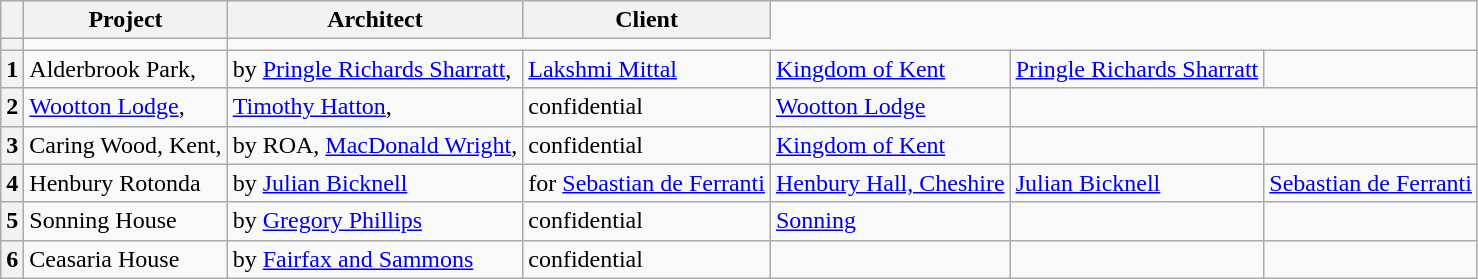<table class="wikitable">
<tr>
<th></th>
<th>Project</th>
<th>Architect</th>
<th>Client</th>
</tr>
<tr>
<th></th>
<td></td>
</tr>
<tr>
<th>1</th>
<td>Alderbrook Park,</td>
<td>by <a href='#'>Pringle Richards Sharratt</a>,</td>
<td><a href='#'>Lakshmi Mittal</a></td>
<td><a href='#'>Kingdom of Kent</a></td>
<td><a href='#'>Pringle Richards Sharratt</a></td>
<td></td>
</tr>
<tr>
<th>2</th>
<td><a href='#'>Wootton Lodge</a>,</td>
<td><a href='#'>Timothy Hatton</a>,</td>
<td>confidential</td>
<td><a href='#'>Wootton Lodge</a></td>
</tr>
<tr>
<th>3</th>
<td>Caring Wood, Kent,</td>
<td>by ROA, <a href='#'>MacDonald Wright</a>,</td>
<td>confidential</td>
<td><a href='#'>Kingdom of Kent</a></td>
<td></td>
<td></td>
</tr>
<tr>
<th>4</th>
<td>Henbury Rotonda</td>
<td>by <a href='#'>Julian Bicknell</a></td>
<td>for <a href='#'>Sebastian de Ferranti</a></td>
<td><a href='#'>Henbury Hall, Cheshire</a></td>
<td><a href='#'>Julian Bicknell</a></td>
<td><a href='#'>Sebastian de Ferranti</a></td>
</tr>
<tr>
<th>5</th>
<td>Sonning House</td>
<td>by <a href='#'>Gregory Phillips</a></td>
<td>confidential</td>
<td><a href='#'>Sonning</a></td>
<td></td>
<td></td>
</tr>
<tr>
<th>6</th>
<td>Ceasaria House</td>
<td>by <a href='#'>Fairfax and Sammons</a></td>
<td>confidential</td>
<td></td>
<td></td>
</tr>
</table>
